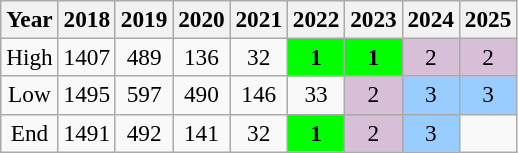<table class=wikitable style=text-align:center;font-size:97%>
<tr>
<th>Year</th>
<th>2018</th>
<th>2019</th>
<th>2020</th>
<th>2021</th>
<th>2022</th>
<th>2023</th>
<th>2024</th>
<th>2025</th>
</tr>
<tr>
<td>High</td>
<td>1407</td>
<td>489</td>
<td>136</td>
<td>32</td>
<td style="background:lime;"><strong>1</strong></td>
<td style="background:lime;"><strong>1</strong></td>
<td style="background:thistle;">2</td>
<td style="background:thistle;">2</td>
</tr>
<tr>
<td>Low</td>
<td>1495</td>
<td>597</td>
<td>490</td>
<td>146</td>
<td>33</td>
<td style="background:thistle;">2</td>
<td style="background:#99CCFF;">3</td>
<td style="background:#99CCFF;">3</td>
</tr>
<tr>
<td>End</td>
<td>1491</td>
<td>492</td>
<td>141</td>
<td>32</td>
<td style="background:lime;"><strong>1</strong></td>
<td style="background:thistle;">2</td>
<td style="background:#99CCFF;">3</td>
<td></td>
</tr>
</table>
